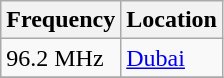<table class="wikitable">
<tr>
<th>Frequency</th>
<th>Location</th>
</tr>
<tr>
<td>96.2 MHz</td>
<td><a href='#'>Dubai</a></td>
</tr>
<tr>
</tr>
</table>
